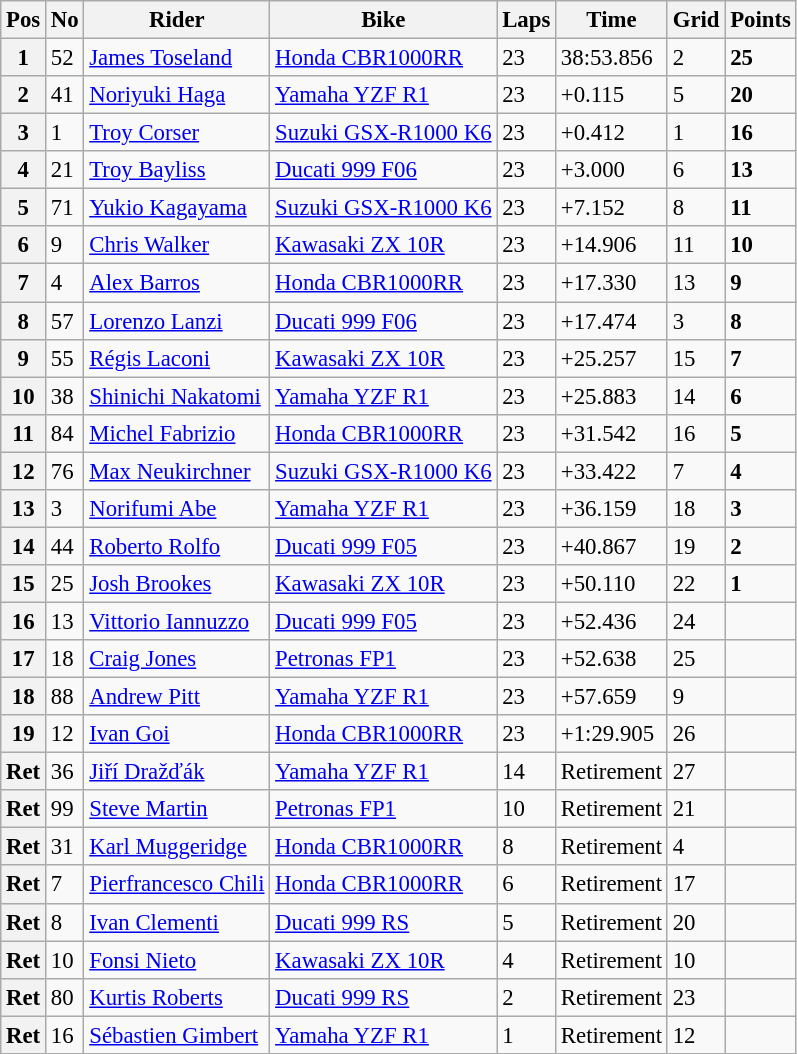<table class="wikitable" style="font-size: 95%;">
<tr>
<th>Pos</th>
<th>No</th>
<th>Rider</th>
<th>Bike</th>
<th>Laps</th>
<th>Time</th>
<th>Grid</th>
<th>Points</th>
</tr>
<tr>
<th>1</th>
<td>52</td>
<td> <a href='#'>James Toseland</a></td>
<td><a href='#'>Honda CBR1000RR</a></td>
<td>23</td>
<td>38:53.856</td>
<td>2</td>
<td><strong>25</strong></td>
</tr>
<tr>
<th>2</th>
<td>41</td>
<td> <a href='#'>Noriyuki Haga</a></td>
<td><a href='#'>Yamaha YZF R1</a></td>
<td>23</td>
<td>+0.115</td>
<td>5</td>
<td><strong>20</strong></td>
</tr>
<tr>
<th>3</th>
<td>1</td>
<td> <a href='#'>Troy Corser</a></td>
<td><a href='#'>Suzuki GSX-R1000 K6</a></td>
<td>23</td>
<td>+0.412</td>
<td>1</td>
<td><strong>16</strong></td>
</tr>
<tr>
<th>4</th>
<td>21</td>
<td> <a href='#'>Troy Bayliss</a></td>
<td><a href='#'>Ducati 999 F06</a></td>
<td>23</td>
<td>+3.000</td>
<td>6</td>
<td><strong>13</strong></td>
</tr>
<tr>
<th>5</th>
<td>71</td>
<td> <a href='#'>Yukio Kagayama</a></td>
<td><a href='#'>Suzuki GSX-R1000 K6</a></td>
<td>23</td>
<td>+7.152</td>
<td>8</td>
<td><strong>11</strong></td>
</tr>
<tr>
<th>6</th>
<td>9</td>
<td> <a href='#'>Chris Walker</a></td>
<td><a href='#'>Kawasaki ZX 10R</a></td>
<td>23</td>
<td>+14.906</td>
<td>11</td>
<td><strong>10</strong></td>
</tr>
<tr>
<th>7</th>
<td>4</td>
<td> <a href='#'>Alex Barros</a></td>
<td><a href='#'>Honda CBR1000RR</a></td>
<td>23</td>
<td>+17.330</td>
<td>13</td>
<td><strong>9</strong></td>
</tr>
<tr>
<th>8</th>
<td>57</td>
<td> <a href='#'>Lorenzo Lanzi</a></td>
<td><a href='#'>Ducati 999 F06</a></td>
<td>23</td>
<td>+17.474</td>
<td>3</td>
<td><strong>8</strong></td>
</tr>
<tr>
<th>9</th>
<td>55</td>
<td> <a href='#'>Régis Laconi</a></td>
<td><a href='#'>Kawasaki ZX 10R</a></td>
<td>23</td>
<td>+25.257</td>
<td>15</td>
<td><strong>7</strong></td>
</tr>
<tr>
<th>10</th>
<td>38</td>
<td> <a href='#'>Shinichi Nakatomi</a></td>
<td><a href='#'>Yamaha YZF R1</a></td>
<td>23</td>
<td>+25.883</td>
<td>14</td>
<td><strong>6</strong></td>
</tr>
<tr>
<th>11</th>
<td>84</td>
<td> <a href='#'>Michel Fabrizio</a></td>
<td><a href='#'>Honda CBR1000RR</a></td>
<td>23</td>
<td>+31.542</td>
<td>16</td>
<td><strong>5</strong></td>
</tr>
<tr>
<th>12</th>
<td>76</td>
<td> <a href='#'>Max Neukirchner</a></td>
<td><a href='#'>Suzuki GSX-R1000 K6</a></td>
<td>23</td>
<td>+33.422</td>
<td>7</td>
<td><strong>4</strong></td>
</tr>
<tr>
<th>13</th>
<td>3</td>
<td> <a href='#'>Norifumi Abe</a></td>
<td><a href='#'>Yamaha YZF R1</a></td>
<td>23</td>
<td>+36.159</td>
<td>18</td>
<td><strong>3</strong></td>
</tr>
<tr>
<th>14</th>
<td>44</td>
<td> <a href='#'>Roberto Rolfo</a></td>
<td><a href='#'>Ducati 999 F05</a></td>
<td>23</td>
<td>+40.867</td>
<td>19</td>
<td><strong>2</strong></td>
</tr>
<tr>
<th>15</th>
<td>25</td>
<td> <a href='#'>Josh Brookes</a></td>
<td><a href='#'>Kawasaki ZX 10R</a></td>
<td>23</td>
<td>+50.110</td>
<td>22</td>
<td><strong>1</strong></td>
</tr>
<tr>
<th>16</th>
<td>13</td>
<td> <a href='#'>Vittorio Iannuzzo</a></td>
<td><a href='#'>Ducati 999 F05</a></td>
<td>23</td>
<td>+52.436</td>
<td>24</td>
<td></td>
</tr>
<tr>
<th>17</th>
<td>18</td>
<td> <a href='#'>Craig Jones</a></td>
<td><a href='#'>Petronas FP1</a></td>
<td>23</td>
<td>+52.638</td>
<td>25</td>
<td></td>
</tr>
<tr>
<th>18</th>
<td>88</td>
<td> <a href='#'>Andrew Pitt</a></td>
<td><a href='#'>Yamaha YZF R1</a></td>
<td>23</td>
<td>+57.659</td>
<td>9</td>
<td></td>
</tr>
<tr>
<th>19</th>
<td>12</td>
<td> <a href='#'>Ivan Goi</a></td>
<td><a href='#'>Honda CBR1000RR</a></td>
<td>23</td>
<td>+1:29.905</td>
<td>26</td>
<td></td>
</tr>
<tr>
<th>Ret</th>
<td>36</td>
<td> <a href='#'>Jiří Dražďák</a></td>
<td><a href='#'>Yamaha YZF R1</a></td>
<td>14</td>
<td>Retirement</td>
<td>27</td>
<td></td>
</tr>
<tr>
<th>Ret</th>
<td>99</td>
<td> <a href='#'>Steve Martin</a></td>
<td><a href='#'>Petronas FP1</a></td>
<td>10</td>
<td>Retirement</td>
<td>21</td>
<td></td>
</tr>
<tr>
<th>Ret</th>
<td>31</td>
<td> <a href='#'>Karl Muggeridge</a></td>
<td><a href='#'>Honda CBR1000RR</a></td>
<td>8</td>
<td>Retirement</td>
<td>4</td>
<td></td>
</tr>
<tr>
<th>Ret</th>
<td>7</td>
<td> <a href='#'>Pierfrancesco Chili</a></td>
<td><a href='#'>Honda CBR1000RR</a></td>
<td>6</td>
<td>Retirement</td>
<td>17</td>
<td></td>
</tr>
<tr>
<th>Ret</th>
<td>8</td>
<td> <a href='#'>Ivan Clementi</a></td>
<td><a href='#'>Ducati 999 RS</a></td>
<td>5</td>
<td>Retirement</td>
<td>20</td>
<td></td>
</tr>
<tr>
<th>Ret</th>
<td>10</td>
<td> <a href='#'>Fonsi Nieto</a></td>
<td><a href='#'>Kawasaki ZX 10R</a></td>
<td>4</td>
<td>Retirement</td>
<td>10</td>
<td></td>
</tr>
<tr>
<th>Ret</th>
<td>80</td>
<td> <a href='#'>Kurtis Roberts</a></td>
<td><a href='#'>Ducati 999 RS</a></td>
<td>2</td>
<td>Retirement</td>
<td>23</td>
<td></td>
</tr>
<tr>
<th>Ret</th>
<td>16</td>
<td> <a href='#'>Sébastien Gimbert</a></td>
<td><a href='#'>Yamaha YZF R1</a></td>
<td>1</td>
<td>Retirement</td>
<td>12</td>
<td></td>
</tr>
</table>
